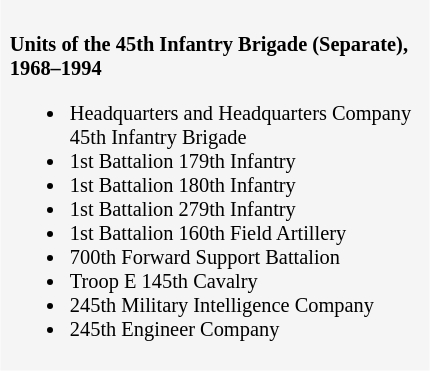<table class="toccolours" style="float: right; margin-left: 1em; margin-right: 2em; font-size: 85%; background:whitesmoke; color:black; width:21em; max-width: 40%;" cellspacing="5">
<tr>
<td style="text-align: left;"><br><strong>Units of the 45th Infantry Brigade (Separate), 1968–1994</strong><ul><li>Headquarters and Headquarters Company 45th Infantry Brigade</li><li>1st Battalion 179th Infantry</li><li>1st Battalion 180th Infantry</li><li>1st Battalion 279th Infantry</li><li>1st Battalion 160th Field Artillery</li><li>700th Forward Support Battalion</li><li>Troop E 145th Cavalry</li><li>245th Military Intelligence Company</li><li>245th Engineer Company</li></ul></td>
</tr>
</table>
